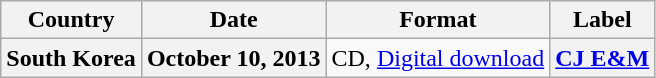<table class="wikitable plainrowheaders">
<tr>
<th scope="col">Country</th>
<th>Date</th>
<th>Format</th>
<th>Label</th>
</tr>
<tr>
<th scope="row" rowspan="2">South Korea</th>
<th scope="row" rowspan="2">October 10, 2013</th>
<td rowspan="2">CD, <a href='#'>Digital download</a></td>
<th scope="row" rowspan="2"><a href='#'>CJ E&M</a></th>
</tr>
</table>
